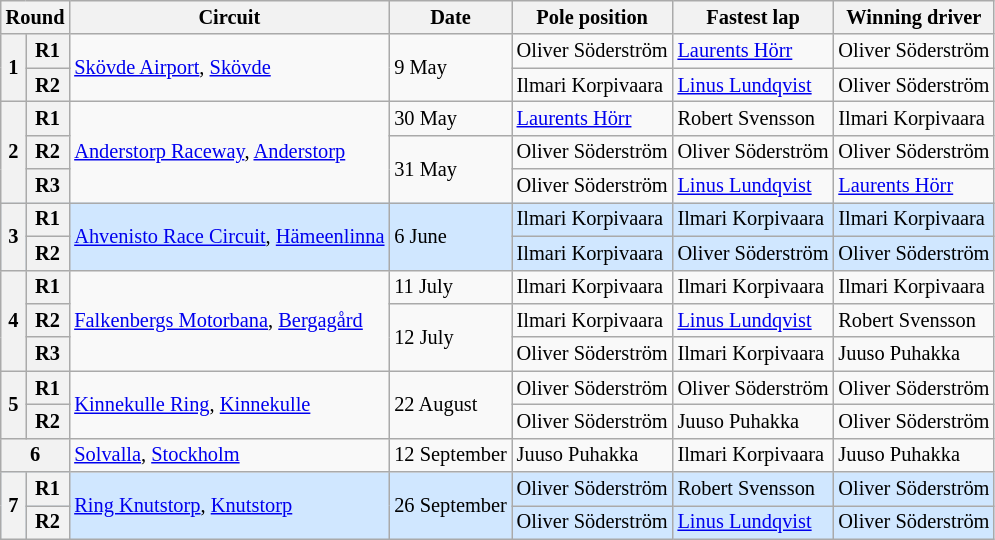<table class="wikitable" style="font-size: 85%">
<tr>
<th colspan=2>Round</th>
<th>Circuit</th>
<th>Date</th>
<th>Pole position</th>
<th>Fastest lap</th>
<th>Winning driver</th>
</tr>
<tr>
<th rowspan=2>1</th>
<th>R1</th>
<td rowspan=2><a href='#'>Skövde Airport</a>, <a href='#'>Skövde</a></td>
<td rowspan=2>9 May</td>
<td> Oliver Söderström</td>
<td> <a href='#'>Laurents Hörr</a></td>
<td> Oliver Söderström</td>
</tr>
<tr>
<th>R2</th>
<td> Ilmari Korpivaara</td>
<td> <a href='#'>Linus Lundqvist</a></td>
<td> Oliver Söderström</td>
</tr>
<tr>
<th rowspan=3>2</th>
<th>R1</th>
<td rowspan=3><a href='#'>Anderstorp Raceway</a>, <a href='#'>Anderstorp</a></td>
<td>30 May</td>
<td> <a href='#'>Laurents Hörr</a></td>
<td> Robert Svensson</td>
<td> Ilmari Korpivaara</td>
</tr>
<tr>
<th>R2</th>
<td rowspan=2>31 May</td>
<td> Oliver Söderström</td>
<td> Oliver Söderström</td>
<td> Oliver Söderström</td>
</tr>
<tr>
<th>R3</th>
<td> Oliver Söderström</td>
<td> <a href='#'>Linus Lundqvist</a></td>
<td> <a href='#'>Laurents Hörr</a></td>
</tr>
<tr style="background:#d0e7ff;">
<th rowspan=2>3</th>
<th>R1</th>
<td rowspan=2><a href='#'>Ahvenisto Race Circuit</a>, <a href='#'>Hämeenlinna</a></td>
<td rowspan=2>6 June</td>
<td> Ilmari Korpivaara</td>
<td> Ilmari Korpivaara</td>
<td> Ilmari Korpivaara</td>
</tr>
<tr style="background:#d0e7ff;">
<th>R2</th>
<td> Ilmari Korpivaara</td>
<td> Oliver Söderström</td>
<td> Oliver Söderström</td>
</tr>
<tr>
<th rowspan=3>4</th>
<th>R1</th>
<td rowspan=3><a href='#'>Falkenbergs Motorbana</a>, <a href='#'>Bergagård</a></td>
<td>11 July</td>
<td> Ilmari Korpivaara</td>
<td> Ilmari Korpivaara</td>
<td> Ilmari Korpivaara</td>
</tr>
<tr>
<th>R2</th>
<td rowspan=2>12 July</td>
<td> Ilmari Korpivaara</td>
<td> <a href='#'>Linus Lundqvist</a></td>
<td> Robert Svensson</td>
</tr>
<tr>
<th>R3</th>
<td> Oliver Söderström</td>
<td> Ilmari Korpivaara</td>
<td> Juuso Puhakka</td>
</tr>
<tr>
<th rowspan=2>5</th>
<th>R1</th>
<td rowspan=2><a href='#'>Kinnekulle Ring</a>, <a href='#'>Kinnekulle</a></td>
<td rowspan=2>22 August</td>
<td> Oliver Söderström</td>
<td> Oliver Söderström</td>
<td> Oliver Söderström</td>
</tr>
<tr>
<th>R2</th>
<td> Oliver Söderström</td>
<td> Juuso Puhakka</td>
<td> Oliver Söderström</td>
</tr>
<tr>
<th colspan=2>6</th>
<td><a href='#'>Solvalla</a>, <a href='#'>Stockholm</a></td>
<td>12 September</td>
<td> Juuso Puhakka</td>
<td> Ilmari Korpivaara</td>
<td> Juuso Puhakka</td>
</tr>
<tr style="background:#d0e7ff;">
<th rowspan=2>7</th>
<th>R1</th>
<td rowspan=2><a href='#'>Ring Knutstorp</a>, <a href='#'>Knutstorp</a></td>
<td rowspan=2>26 September</td>
<td> Oliver Söderström</td>
<td> Robert Svensson</td>
<td> Oliver Söderström</td>
</tr>
<tr style="background:#d0e7ff;">
<th>R2</th>
<td> Oliver Söderström</td>
<td> <a href='#'>Linus Lundqvist</a></td>
<td> Oliver Söderström</td>
</tr>
</table>
